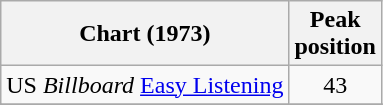<table class="wikitable sortable">
<tr>
<th align="left">Chart (1973)</th>
<th style="text-align:center;">Peak<br>position</th>
</tr>
<tr>
<td align="left">US <em>Billboard</em> <a href='#'>Easy Listening</a></td>
<td align="center">43</td>
</tr>
<tr>
</tr>
<tr>
</tr>
</table>
